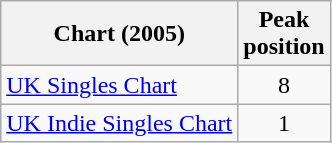<table class="wikitable">
<tr>
<th>Chart (2005)</th>
<th>Peak<br>position</th>
</tr>
<tr>
<td align="left"><a href='#'>UK Singles Chart</a></td>
<td align="center">8</td>
</tr>
<tr>
<td align="left"><a href='#'>UK Indie Singles Chart</a></td>
<td align="center">1</td>
</tr>
</table>
